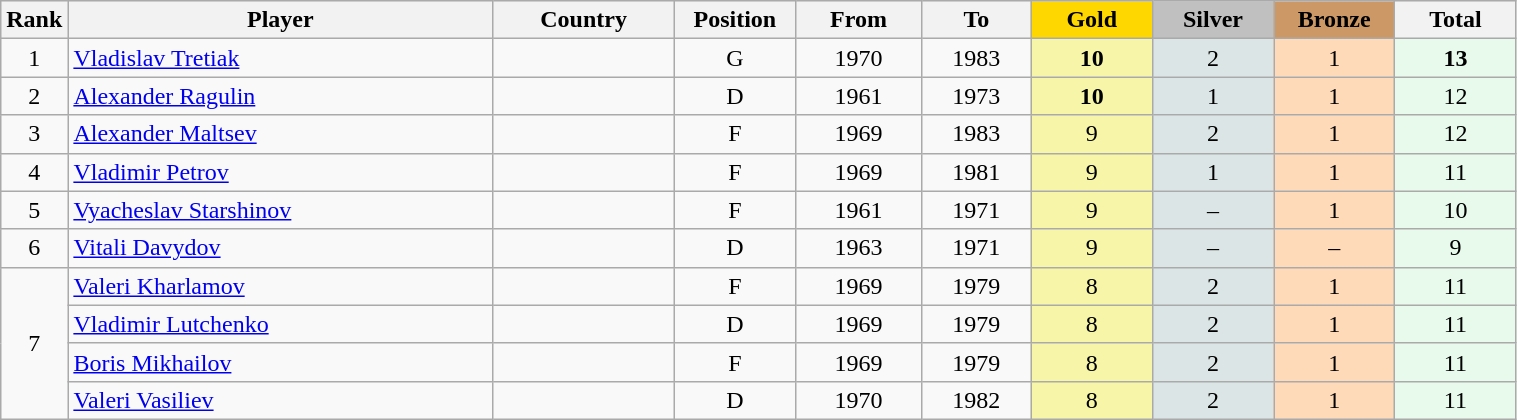<table class="wikitable plainrowheaders" width=80% style="text-align:center;">
<tr style="background-color:#EDEDED;">
<th class="hintergrundfarbe5" style="width:1em">Rank</th>
<th class="hintergrundfarbe5">Player</th>
<th class="hintergrundfarbe5">Country</th>
<th class="hintergrundfarbe6" style="width:8%">Position</th>
<th class="hintergrundfarbe5">From</th>
<th class="hintergrundfarbe5">To</th>
<th style="background:    gold; width:8%">Gold</th>
<th style="background:  silver; width:8%">Silver</th>
<th style="background: #CC9966; width:8%">Bronze</th>
<th class="hintergrundfarbe5" style="width:8%">Total</th>
</tr>
<tr>
<td>1</td>
<td align="left"><a href='#'>Vladislav Tretiak</a></td>
<td align="left"></td>
<td>G</td>
<td>1970</td>
<td>1983</td>
<td bgcolor="#F7F6A8"><strong>10</strong></td>
<td bgcolor="#DCE5E5">2</td>
<td bgcolor="#FFDAB9">1</td>
<td bgcolor="#E7FAEC"><strong>13</strong></td>
</tr>
<tr align="center">
<td>2</td>
<td align="left"><a href='#'>Alexander Ragulin</a></td>
<td align="left"></td>
<td>D</td>
<td>1961</td>
<td>1973</td>
<td bgcolor="#F7F6A8"><strong>10</strong></td>
<td bgcolor="#DCE5E5">1</td>
<td bgcolor="#FFDAB9">1</td>
<td bgcolor="#E7FAEC">12</td>
</tr>
<tr align="center">
<td>3</td>
<td align="left"><a href='#'>Alexander Maltsev</a></td>
<td align="left"></td>
<td>F</td>
<td>1969</td>
<td>1983</td>
<td bgcolor="#F7F6A8">9</td>
<td bgcolor="#DCE5E5">2</td>
<td bgcolor="#FFDAB9">1</td>
<td bgcolor="#E7FAEC">12</td>
</tr>
<tr align="center">
<td>4</td>
<td align="left"><a href='#'>Vladimir Petrov</a></td>
<td align="left"></td>
<td>F</td>
<td>1969</td>
<td>1981</td>
<td bgcolor="#F7F6A8">9</td>
<td bgcolor="#DCE5E5">1</td>
<td bgcolor="#FFDAB9">1</td>
<td bgcolor="#E7FAEC">11</td>
</tr>
<tr align="center">
<td>5</td>
<td align="left"><a href='#'>Vyacheslav Starshinov</a></td>
<td align="left"></td>
<td>F</td>
<td>1961</td>
<td>1971</td>
<td bgcolor="#F7F6A8">9</td>
<td bgcolor="#DCE5E5">–</td>
<td bgcolor="#FFDAB9">1</td>
<td bgcolor="#E7FAEC">10</td>
</tr>
<tr align="center">
<td>6</td>
<td align="left"><a href='#'>Vitali Davydov</a></td>
<td align="left"></td>
<td>D</td>
<td>1963</td>
<td>1971</td>
<td bgcolor="#F7F6A8">9</td>
<td bgcolor="#DCE5E5">–</td>
<td bgcolor="#FFDAB9">–</td>
<td bgcolor="#E7FAEC">9</td>
</tr>
<tr align="center">
<td rowspan="4">7</td>
<td align="left"><a href='#'>Valeri Kharlamov</a></td>
<td align="left"></td>
<td>F</td>
<td>1969</td>
<td>1979</td>
<td bgcolor="#F7F6A8">8</td>
<td bgcolor="#DCE5E5">2</td>
<td bgcolor="#FFDAB9">1</td>
<td bgcolor="#E7FAEC">11</td>
</tr>
<tr align="center">
<td align="left"><a href='#'>Vladimir Lutchenko</a></td>
<td align="left"></td>
<td>D</td>
<td>1969</td>
<td>1979</td>
<td bgcolor="#F7F6A8">8</td>
<td bgcolor="#DCE5E5">2</td>
<td bgcolor="#FFDAB9">1</td>
<td bgcolor="#E7FAEC">11</td>
</tr>
<tr align="center">
<td align="left"><a href='#'>Boris Mikhailov</a></td>
<td align="left"></td>
<td>F</td>
<td>1969</td>
<td>1979</td>
<td bgcolor="#F7F6A8">8</td>
<td bgcolor="#DCE5E5">2</td>
<td bgcolor="#FFDAB9">1</td>
<td bgcolor="#E7FAEC">11</td>
</tr>
<tr align="center">
<td align="left"><a href='#'>Valeri Vasiliev</a></td>
<td align="left"></td>
<td>D</td>
<td>1970</td>
<td>1982</td>
<td bgcolor="#F7F6A8">8</td>
<td bgcolor="#DCE5E5">2</td>
<td bgcolor="#FFDAB9">1</td>
<td bgcolor="#E7FAEC">11</td>
</tr>
</table>
